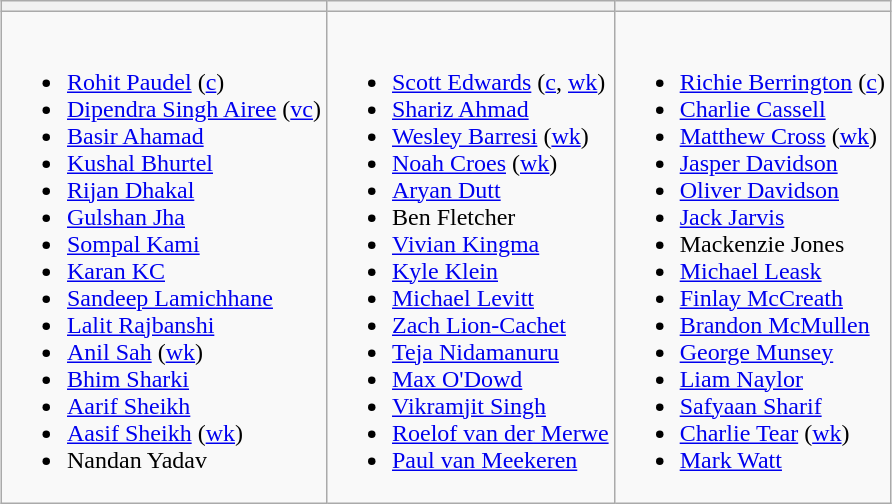<table class="wikitable" style="text-align:left; margin:auto">
<tr>
<th></th>
<th></th>
<th></th>
</tr>
<tr style="vertical-align:top">
<td><br><ul><li><a href='#'>Rohit Paudel</a> (<a href='#'>c</a>)</li><li><a href='#'>Dipendra Singh Airee</a> (<a href='#'>vc</a>)</li><li><a href='#'>Basir Ahamad</a></li><li><a href='#'>Kushal Bhurtel</a></li><li><a href='#'>Rijan Dhakal</a></li><li><a href='#'>Gulshan Jha</a></li><li><a href='#'>Sompal Kami</a></li><li><a href='#'>Karan KC</a></li><li><a href='#'>Sandeep Lamichhane</a></li><li><a href='#'>Lalit Rajbanshi</a></li><li><a href='#'>Anil Sah</a> (<a href='#'>wk</a>)</li><li><a href='#'>Bhim Sharki</a></li><li><a href='#'>Aarif Sheikh</a></li><li><a href='#'>Aasif Sheikh</a> (<a href='#'>wk</a>)</li><li>Nandan Yadav</li></ul></td>
<td><br><ul><li><a href='#'>Scott Edwards</a> (<a href='#'>c</a>, <a href='#'>wk</a>)</li><li><a href='#'>Shariz Ahmad</a></li><li><a href='#'>Wesley Barresi</a> (<a href='#'>wk</a>)</li><li><a href='#'>Noah Croes</a> (<a href='#'>wk</a>)</li><li><a href='#'>Aryan Dutt</a></li><li>Ben Fletcher</li><li><a href='#'>Vivian Kingma</a></li><li><a href='#'>Kyle Klein</a></li><li><a href='#'>Michael Levitt</a></li><li><a href='#'>Zach Lion-Cachet</a></li><li><a href='#'>Teja Nidamanuru</a></li><li><a href='#'>Max O'Dowd</a></li><li><a href='#'>Vikramjit Singh</a></li><li><a href='#'>Roelof van der Merwe</a></li><li><a href='#'>Paul van Meekeren</a></li></ul></td>
<td><br><ul><li><a href='#'>Richie Berrington</a> (<a href='#'>c</a>)</li><li><a href='#'>Charlie Cassell</a></li><li><a href='#'>Matthew Cross</a> (<a href='#'>wk</a>)</li><li><a href='#'>Jasper Davidson</a></li><li><a href='#'>Oliver Davidson</a></li><li><a href='#'>Jack Jarvis</a></li><li>Mackenzie Jones</li><li><a href='#'>Michael Leask</a></li><li><a href='#'>Finlay McCreath</a></li><li><a href='#'>Brandon McMullen</a></li><li><a href='#'>George Munsey</a></li><li><a href='#'>Liam Naylor</a></li><li><a href='#'>Safyaan Sharif</a></li><li><a href='#'>Charlie Tear</a> (<a href='#'>wk</a>)</li><li><a href='#'>Mark Watt</a></li></ul></td>
</tr>
</table>
